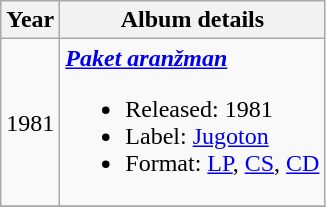<table class ="wikitable">
<tr>
<th>Year</th>
<th>Album details</th>
</tr>
<tr>
<td align="center" rowspan="1">1981</td>
<td><strong><em><a href='#'>Paket aranžman</a></em></strong><br><ul><li>Released: 1981</li><li>Label: <a href='#'>Jugoton</a></li><li>Format: <a href='#'>LP</a>, <a href='#'>CS</a>, <a href='#'>CD</a></li></ul></td>
</tr>
<tr>
</tr>
</table>
